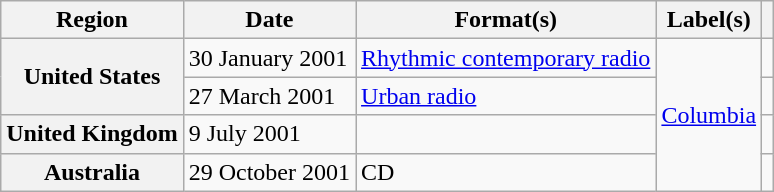<table class="wikitable plainrowheaders">
<tr>
<th scope="col">Region</th>
<th scope="col">Date</th>
<th scope="col">Format(s)</th>
<th scope="col">Label(s)</th>
<th scope="col"></th>
</tr>
<tr>
<th scope="row" rowspan="2">United States</th>
<td>30 January 2001</td>
<td><a href='#'>Rhythmic contemporary radio</a></td>
<td rowspan="4"><a href='#'>Columbia</a></td>
<td></td>
</tr>
<tr>
<td>27 March 2001</td>
<td><a href='#'>Urban radio</a></td>
<td></td>
</tr>
<tr>
<th scope="row">United Kingdom</th>
<td>9 July 2001</td>
<td></td>
<td></td>
</tr>
<tr>
<th scope="row">Australia</th>
<td>29 October 2001</td>
<td>CD</td>
<td></td>
</tr>
</table>
